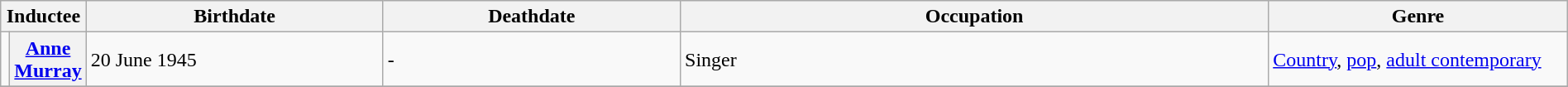<table class="wikitable" width="100%">
<tr>
<th colspan=2>Inductee</th>
<th width="20%">Birthdate</th>
<th width="20%">Deathdate</th>
<th width="40%">Occupation</th>
<th width="40%">Genre</th>
</tr>
<tr>
<td></td>
<th><a href='#'>Anne Murray</a></th>
<td>20 June 1945</td>
<td>-</td>
<td>Singer</td>
<td><a href='#'>Country</a>, <a href='#'>pop</a>, <a href='#'>adult contemporary</a></td>
</tr>
<tr>
</tr>
</table>
